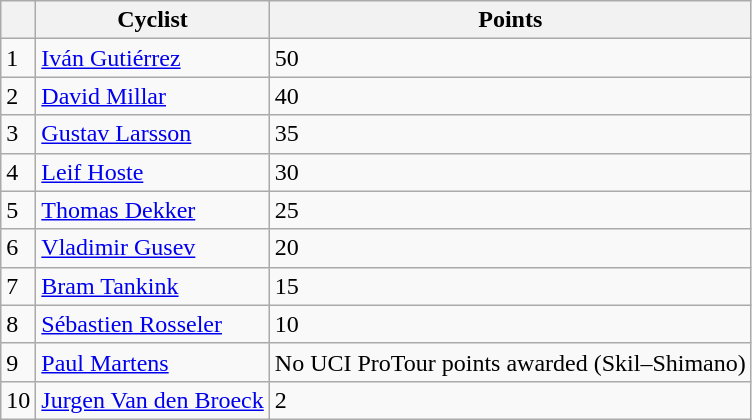<table class="wikitable">
<tr>
<th></th>
<th>Cyclist</th>
<th>Points</th>
</tr>
<tr>
<td>1</td>
<td><a href='#'>Iván Gutiérrez</a> </td>
<td>50</td>
</tr>
<tr>
<td>2</td>
<td><a href='#'>David Millar</a> </td>
<td>40</td>
</tr>
<tr>
<td>3</td>
<td><a href='#'>Gustav Larsson</a> </td>
<td>35</td>
</tr>
<tr>
<td>4</td>
<td><a href='#'>Leif Hoste</a> </td>
<td>30</td>
</tr>
<tr>
<td>5</td>
<td><a href='#'>Thomas Dekker</a> </td>
<td>25</td>
</tr>
<tr>
<td>6</td>
<td><a href='#'>Vladimir Gusev</a> </td>
<td>20</td>
</tr>
<tr>
<td>7</td>
<td><a href='#'>Bram Tankink</a> </td>
<td>15</td>
</tr>
<tr>
<td>8</td>
<td><a href='#'>Sébastien Rosseler</a> </td>
<td>10</td>
</tr>
<tr>
<td>9</td>
<td><a href='#'>Paul Martens</a> </td>
<td>No UCI ProTour points awarded (Skil–Shimano)</td>
</tr>
<tr>
<td>10</td>
<td><a href='#'>Jurgen Van den Broeck</a> </td>
<td>2</td>
</tr>
</table>
